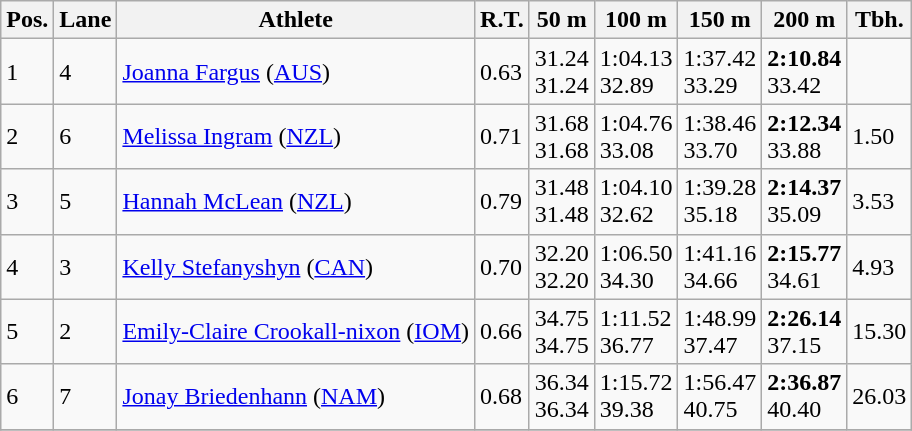<table class="wikitable">
<tr>
<th>Pos.</th>
<th>Lane</th>
<th>Athlete</th>
<th>R.T.</th>
<th>50 m</th>
<th>100 m</th>
<th>150 m</th>
<th>200 m</th>
<th>Tbh.</th>
</tr>
<tr>
<td>1</td>
<td>4</td>
<td> <a href='#'>Joanna Fargus</a> (<a href='#'>AUS</a>)</td>
<td>0.63</td>
<td>31.24<br>31.24</td>
<td>1:04.13<br>32.89</td>
<td>1:37.42<br>33.29</td>
<td><strong>2:10.84</strong><br>33.42</td>
<td> </td>
</tr>
<tr>
<td>2</td>
<td>6</td>
<td> <a href='#'>Melissa Ingram</a> (<a href='#'>NZL</a>)</td>
<td>0.71</td>
<td>31.68<br>31.68</td>
<td>1:04.76<br>33.08</td>
<td>1:38.46<br>33.70</td>
<td><strong>2:12.34</strong><br>33.88</td>
<td>1.50</td>
</tr>
<tr>
<td>3</td>
<td>5</td>
<td> <a href='#'>Hannah McLean</a> (<a href='#'>NZL</a>)</td>
<td>0.79</td>
<td>31.48<br>31.48</td>
<td>1:04.10<br>32.62</td>
<td>1:39.28<br>35.18</td>
<td><strong>2:14.37</strong><br>35.09</td>
<td>3.53</td>
</tr>
<tr>
<td>4</td>
<td>3</td>
<td> <a href='#'>Kelly Stefanyshyn</a> (<a href='#'>CAN</a>)</td>
<td>0.70</td>
<td>32.20<br>32.20</td>
<td>1:06.50<br>34.30</td>
<td>1:41.16<br>34.66</td>
<td><strong>2:15.77</strong><br>34.61</td>
<td>4.93</td>
</tr>
<tr>
<td>5</td>
<td>2</td>
<td> <a href='#'>Emily-Claire Crookall-nixon</a> (<a href='#'>IOM</a>)</td>
<td>0.66</td>
<td>34.75<br>34.75</td>
<td>1:11.52<br>36.77</td>
<td>1:48.99<br>37.47</td>
<td><strong>2:26.14</strong><br>37.15</td>
<td>15.30</td>
</tr>
<tr>
<td>6</td>
<td>7</td>
<td> <a href='#'>Jonay Briedenhann</a> (<a href='#'>NAM</a>)</td>
<td>0.68</td>
<td>36.34<br>36.34</td>
<td>1:15.72<br>39.38</td>
<td>1:56.47<br>40.75</td>
<td><strong>2:36.87</strong><br>40.40</td>
<td>26.03</td>
</tr>
<tr>
</tr>
</table>
